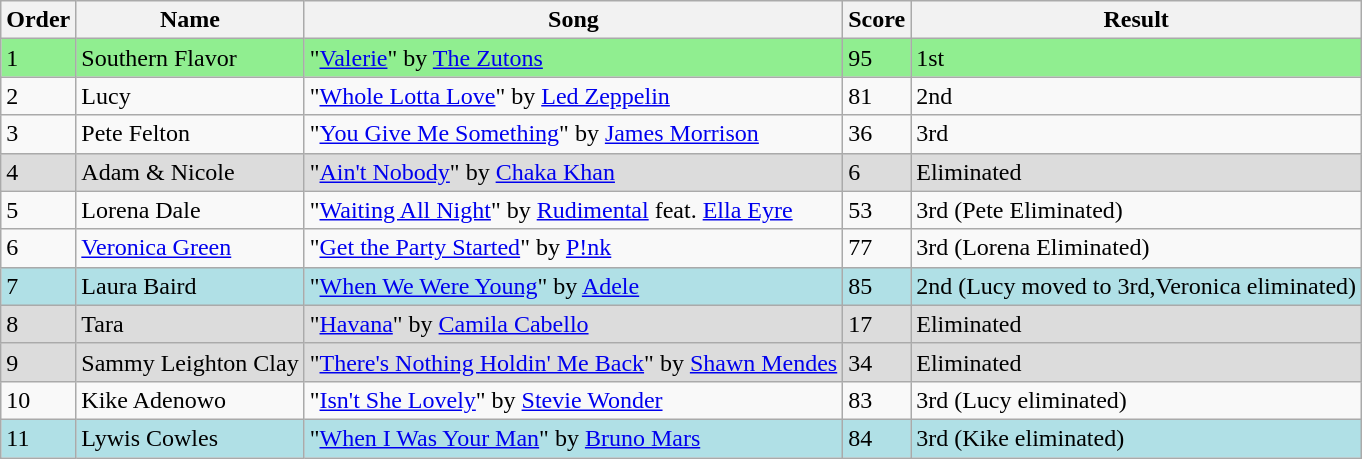<table class="wikitable sortable collapsed">
<tr style="text-align:Center; background:#cc;">
<th>Order</th>
<th>Name</th>
<th><strong>Song</strong></th>
<th>Score</th>
<th>Result</th>
</tr>
<tr style="background:lightgreen;">
<td>1</td>
<td>Southern Flavor</td>
<td>"<a href='#'>Valerie</a>" by <a href='#'>The Zutons</a></td>
<td>95</td>
<td>1st</td>
</tr>
<tr>
<td>2</td>
<td>Lucy</td>
<td>"<a href='#'>Whole Lotta Love</a>" by <a href='#'>Led Zeppelin</a></td>
<td>81</td>
<td>2nd</td>
</tr>
<tr>
<td>3</td>
<td>Pete Felton</td>
<td>"<a href='#'>You Give Me Something</a>" by <a href='#'>James Morrison</a></td>
<td>36</td>
<td>3rd</td>
</tr>
<tr style="background:#DCDCDC">
<td>4</td>
<td>Adam & Nicole</td>
<td>"<a href='#'>Ain't Nobody</a>" by <a href='#'>Chaka Khan</a></td>
<td>6</td>
<td>Eliminated</td>
</tr>
<tr>
<td>5</td>
<td>Lorena Dale</td>
<td>"<a href='#'>Waiting All Night</a>" by <a href='#'>Rudimental</a> feat. <a href='#'>Ella Eyre</a></td>
<td>53</td>
<td>3rd (Pete Eliminated)</td>
</tr>
<tr>
<td>6</td>
<td><a href='#'>Veronica Green</a></td>
<td>"<a href='#'>Get the Party Started</a>" by <a href='#'>P!nk</a></td>
<td>77</td>
<td>3rd (Lorena Eliminated)</td>
</tr>
<tr style="background:#b0e0e6;">
<td>7</td>
<td>Laura Baird</td>
<td>"<a href='#'>When We Were Young</a>" by <a href='#'>Adele</a></td>
<td>85</td>
<td>2nd (Lucy moved to 3rd,Veronica eliminated)</td>
</tr>
<tr style="background:#DCDCDC">
<td>8</td>
<td>Tara</td>
<td>"<a href='#'>Havana</a>" by <a href='#'>Camila Cabello</a></td>
<td>17</td>
<td>Eliminated</td>
</tr>
<tr style="background:#DCDCDC">
<td>9</td>
<td>Sammy Leighton Clay</td>
<td>"<a href='#'>There's Nothing Holdin' Me Back</a>" by <a href='#'>Shawn Mendes</a></td>
<td>34</td>
<td>Eliminated</td>
</tr>
<tr>
<td>10</td>
<td>Kike Adenowo</td>
<td>"<a href='#'>Isn't She Lovely</a>" by <a href='#'>Stevie Wonder</a></td>
<td>83</td>
<td>3rd (Lucy eliminated)</td>
</tr>
<tr style="background:#b0e0e6;">
<td>11</td>
<td>Lywis Cowles</td>
<td>"<a href='#'>When I Was Your Man</a>" by <a href='#'>Bruno Mars</a></td>
<td>84</td>
<td>3rd (Kike eliminated)</td>
</tr>
</table>
